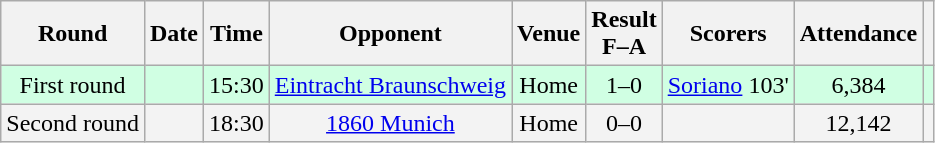<table class="wikitable sortable" style="text-align:center">
<tr>
<th>Round</th>
<th>Date</th>
<th>Time</th>
<th>Opponent</th>
<th>Venue</th>
<th>Result<br>F–A</th>
<th class="unsortable">Scorers</th>
<th>Attendance</th>
<th class="unsortable"></th>
</tr>
<tr bgcolor="#d0ffe3">
<td>First round</td>
<td></td>
<td>15:30</td>
<td><a href='#'>Eintracht Braunschweig</a></td>
<td>Home</td>
<td>1–0 </td>
<td><a href='#'>Soriano</a> 103'</td>
<td>6,384</td>
<td></td>
</tr>
<tr bgcolor="#f3f3f3">
<td>Second round</td>
<td></td>
<td>18:30</td>
<td><a href='#'>1860 Munich</a></td>
<td>Home</td>
<td>0–0 <br></td>
<td></td>
<td>12,142</td>
<td></td>
</tr>
</table>
